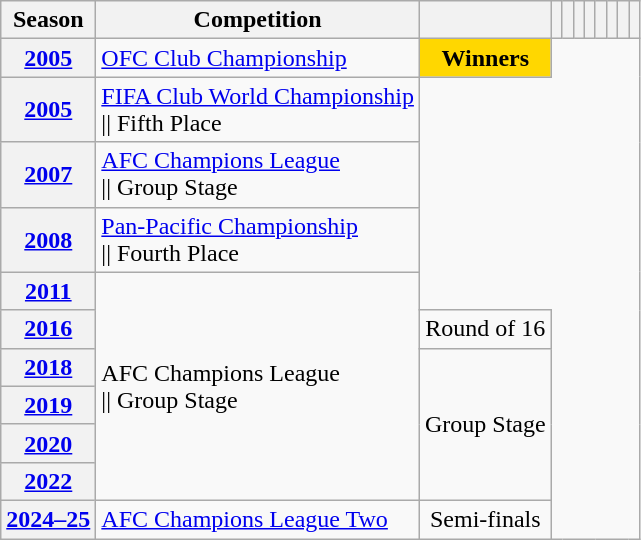<table class="wikitable sortable" style="text-align: center">
<tr>
<th>Season</th>
<th>Competition</th>
<th></th>
<th></th>
<th></th>
<th></th>
<th></th>
<th></th>
<th></th>
<th></th>
<th></th>
</tr>
<tr>
<th><a href='#'>2005</a></th>
<td style="text-align:left"><a href='#'>OFC Club Championship</a><br></td>
<td style="background:gold"><strong>Winners</strong></td>
</tr>
<tr>
<th><a href='#'>2005</a></th>
<td style="text-align:left"><a href='#'>FIFA Club World Championship</a><br>|| Fifth Place</td>
</tr>
<tr>
<th><a href='#'>2007</a></th>
<td style="text-align:left"><a href='#'>AFC Champions League</a><br> || Group Stage</td>
</tr>
<tr>
<th><a href='#'>2008</a></th>
<td align=left><a href='#'>Pan-Pacific Championship</a><br> || Fourth Place</td>
</tr>
<tr>
<th><a href='#'>2011</a></th>
<td rowspan="6" style="text-align:left">AFC Champions League<br> || Group Stage</td>
</tr>
<tr>
<th><a href='#'>2016</a><br></th>
<td>Round of 16</td>
</tr>
<tr>
<th><a href='#'>2018</a><br></th>
<td rowspan="4">Group Stage</td>
</tr>
<tr>
<th><a href='#'>2019</a><br></th>
</tr>
<tr>
<th><a href='#'>2020</a><br></th>
</tr>
<tr>
<th><a href='#'>2022</a><br></th>
</tr>
<tr>
<th><a href='#'>2024–25</a></th>
<td align=left><a href='#'>AFC Champions League Two</a><br></td>
<td>Semi-finals</td>
</tr>
</table>
